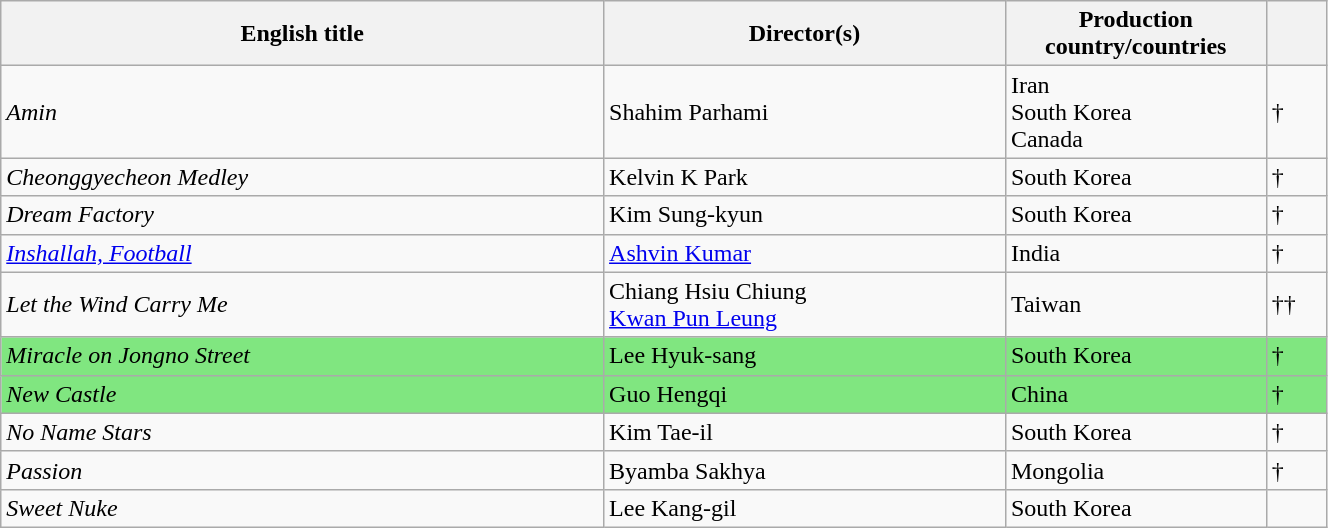<table class="sortable wikitable" width="70%" cellpadding="5">
<tr>
<th width="30%">English title</th>
<th width="20%">Director(s)</th>
<th width="10%">Production country/countries</th>
<th width="3%"></th>
</tr>
<tr>
<td><em>Amin</em></td>
<td>Shahim Parhami</td>
<td>Iran<br>South Korea<br>Canada</td>
<td>†</td>
</tr>
<tr>
<td><em>Cheonggyecheon Medley</em></td>
<td>Kelvin K Park</td>
<td>South Korea</td>
<td>†</td>
</tr>
<tr>
<td><em>Dream Factory</em></td>
<td>Kim Sung-kyun</td>
<td>South Korea</td>
<td>†</td>
</tr>
<tr>
<td><em><a href='#'>Inshallah, Football</a></em></td>
<td><a href='#'>Ashvin Kumar</a></td>
<td>India</td>
<td>†</td>
</tr>
<tr>
<td><em>Let the Wind Carry Me</em></td>
<td>Chiang Hsiu Chiung<br><a href='#'>Kwan Pun Leung</a></td>
<td>Taiwan</td>
<td>††</td>
</tr>
<tr style="background:#80E680;">
<td><em>Miracle on Jongno Street</em></td>
<td>Lee Hyuk-sang</td>
<td>South Korea</td>
<td>†</td>
</tr>
<tr style="background:#80E680;">
<td><em>New Castle</em></td>
<td>Guo Hengqi</td>
<td>China</td>
<td>†</td>
</tr>
<tr>
<td><em>No Name Stars</em></td>
<td>Kim Tae-il</td>
<td>South Korea</td>
<td>†</td>
</tr>
<tr>
<td><em>Passion</em></td>
<td>Byamba Sakhya</td>
<td>Mongolia</td>
<td>†</td>
</tr>
<tr>
<td><em>Sweet Nuke</em></td>
<td>Lee Kang-gil</td>
<td>South Korea</td>
<td></td>
</tr>
</table>
